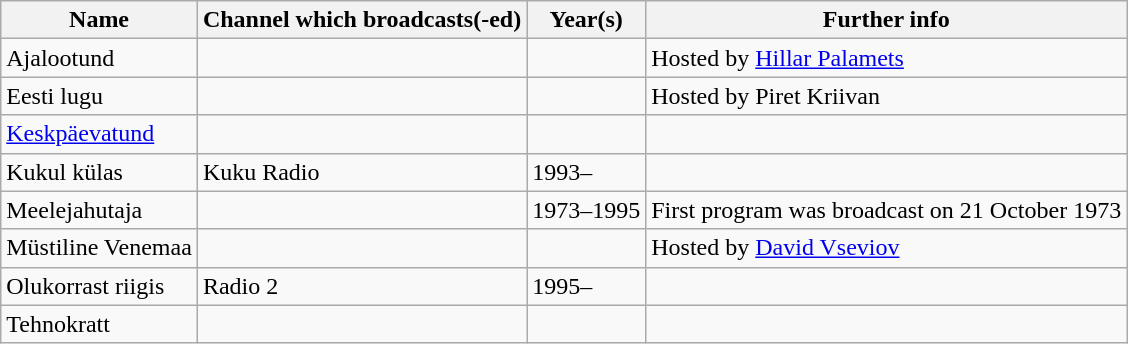<table class="wikitable sortable">
<tr>
<th>Name</th>
<th>Channel which broadcasts(-ed)</th>
<th>Year(s)</th>
<th>Further info</th>
</tr>
<tr>
<td>Ajalootund</td>
<td></td>
<td></td>
<td>Hosted by <a href='#'>Hillar Palamets</a></td>
</tr>
<tr>
<td>Eesti lugu</td>
<td></td>
<td></td>
<td>Hosted by Piret Kriivan</td>
</tr>
<tr>
<td><a href='#'>Keskpäevatund</a></td>
<td></td>
<td></td>
<td></td>
</tr>
<tr>
<td>Kukul külas</td>
<td>Kuku Radio</td>
<td>1993–</td>
<td></td>
</tr>
<tr>
<td>Meelejahutaja</td>
<td></td>
<td>1973–1995</td>
<td>First program was broadcast on 21 October 1973</td>
</tr>
<tr>
<td>Müstiline Venemaa</td>
<td></td>
<td></td>
<td>Hosted by <a href='#'>David Vseviov</a></td>
</tr>
<tr>
<td>Olukorrast riigis</td>
<td>Radio 2</td>
<td>1995–</td>
<td></td>
</tr>
<tr>
<td>Tehnokratt</td>
<td></td>
<td></td>
<td></td>
</tr>
</table>
